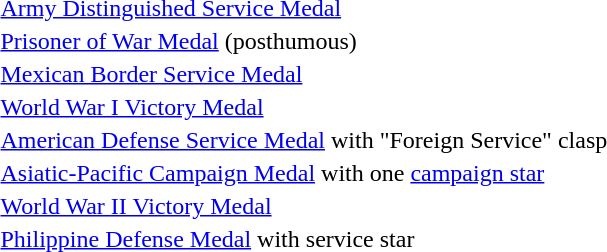<table>
<tr>
<td></td>
<td><a href='#'>Army Distinguished Service Medal</a></td>
</tr>
<tr>
<td></td>
<td><a href='#'>Prisoner of War Medal</a> (posthumous)</td>
</tr>
<tr>
<td></td>
<td><a href='#'>Mexican Border Service Medal</a></td>
</tr>
<tr>
<td></td>
<td><a href='#'>World War I Victory Medal</a></td>
</tr>
<tr>
<td></td>
<td><a href='#'>American Defense Service Medal</a> with "Foreign Service" clasp</td>
</tr>
<tr>
<td></td>
<td><a href='#'>Asiatic-Pacific Campaign Medal</a> with one <a href='#'>campaign star</a></td>
</tr>
<tr>
<td></td>
<td><a href='#'>World War II Victory Medal</a></td>
</tr>
<tr>
<td></td>
<td><a href='#'>Philippine Defense Medal</a> with service star</td>
</tr>
</table>
